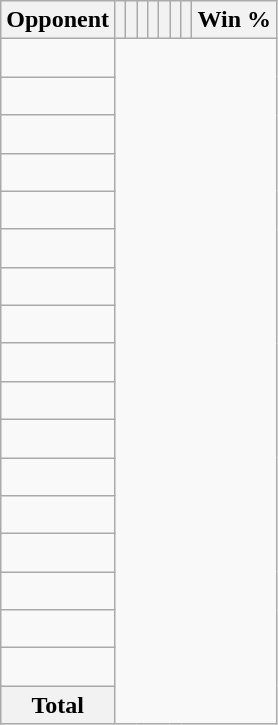<table class="wikitable sortable collapsible collapsed" style="text-align: center;">
<tr>
<th>Opponent</th>
<th></th>
<th></th>
<th></th>
<th></th>
<th></th>
<th></th>
<th></th>
<th>Win %</th>
</tr>
<tr>
<td align="left"><br></td>
</tr>
<tr>
<td align="left"><br></td>
</tr>
<tr>
<td align="left"><br></td>
</tr>
<tr>
<td align="left"><br></td>
</tr>
<tr>
<td align="left"><br></td>
</tr>
<tr>
<td align="left"><br></td>
</tr>
<tr>
<td align="left"><br></td>
</tr>
<tr>
<td align="left"><br></td>
</tr>
<tr>
<td align="left"><br></td>
</tr>
<tr>
<td align="left"><br></td>
</tr>
<tr>
<td align="left"><br></td>
</tr>
<tr>
<td align="left"><br></td>
</tr>
<tr>
<td align="left"><br></td>
</tr>
<tr>
<td align="left"><br></td>
</tr>
<tr>
<td align="left"><br></td>
</tr>
<tr>
<td align="left"><br></td>
</tr>
<tr>
<td align="left"><br></td>
</tr>
<tr class="sortbottom">
<th>Total<br></th>
</tr>
</table>
